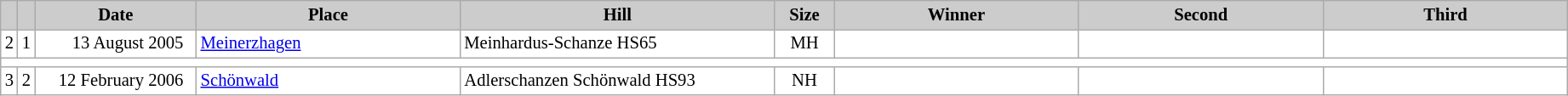<table class="wikitable plainrowheaders" style="background:#fff; font-size:86%; line-height:16px; border:grey solid 1px; border-collapse:collapse;">
<tr style="background:#ccc; text-align:center;">
<th scope="col" style="background:#ccc; width=20 px;"></th>
<th scope="col" style="background:#ccc; width=30 px;"></th>
<th scope="col" style="background:#ccc; width:120px;">Date</th>
<th scope="col" style="background:#ccc; width:200px;">Place</th>
<th scope="col" style="background:#ccc; width:240px;">Hill</th>
<th scope="col" style="background:#ccc; width:40px;">Size</th>
<th scope="col" style="background:#ccc; width:185px;">Winner</th>
<th scope="col" style="background:#ccc; width:185px;">Second</th>
<th scope="col" style="background:#ccc; width:185px;">Third</th>
</tr>
<tr>
<td align=center>2</td>
<td align=center>1</td>
<td align=right>13 August 2005  </td>
<td> <a href='#'>Meinerzhagen</a></td>
<td>Meinhardus-Schanze HS65</td>
<td align=center>MH</td>
<td></td>
<td></td>
<td></td>
</tr>
<tr>
<td colspan=9></td>
</tr>
<tr>
<td align=center>3</td>
<td align=center>2</td>
<td align=right>12 February 2006  </td>
<td> <a href='#'>Schönwald</a></td>
<td>Adlerschanzen Schönwald HS93</td>
<td align=center>NH</td>
<td></td>
<td></td>
<td></td>
</tr>
</table>
